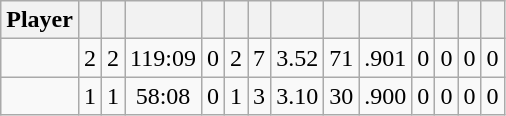<table class="wikitable sortable" style="text-align:center;">
<tr>
<th>Player</th>
<th></th>
<th></th>
<th></th>
<th></th>
<th></th>
<th></th>
<th></th>
<th></th>
<th></th>
<th></th>
<th></th>
<th></th>
<th></th>
</tr>
<tr>
<td style="text-align:left;"></td>
<td>2</td>
<td>2</td>
<td>119:09</td>
<td>0</td>
<td>2</td>
<td>7</td>
<td>3.52</td>
<td>71</td>
<td>.901</td>
<td>0</td>
<td>0</td>
<td>0</td>
<td>0</td>
</tr>
<tr>
<td style="text-align:left;"></td>
<td>1</td>
<td>1</td>
<td>58:08</td>
<td>0</td>
<td>1</td>
<td>3</td>
<td>3.10</td>
<td>30</td>
<td>.900</td>
<td>0</td>
<td>0</td>
<td>0</td>
<td>0</td>
</tr>
</table>
